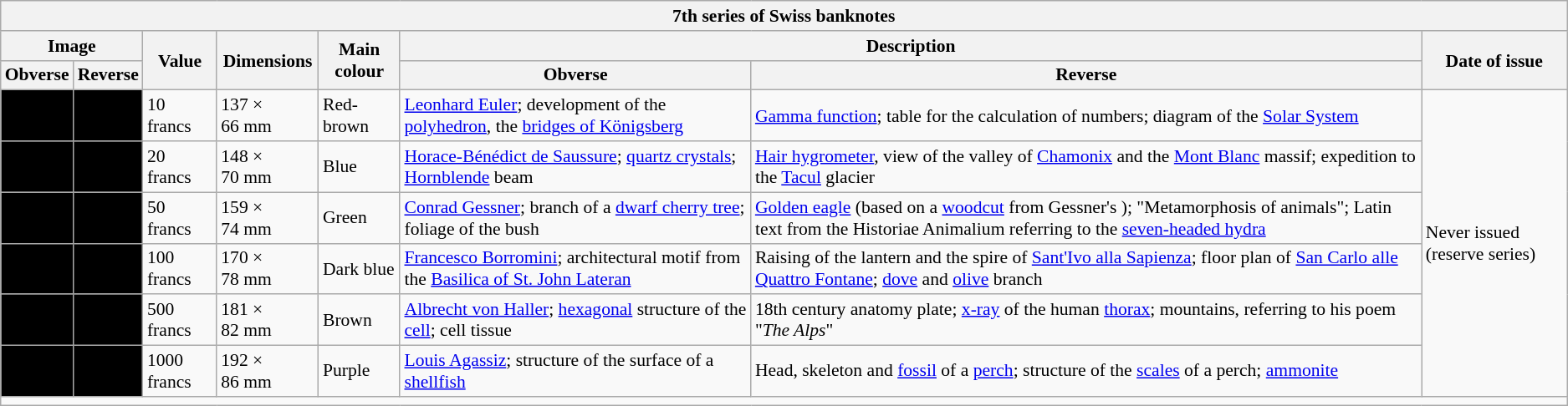<table class="wikitable" style="font-size: 90%">
<tr>
<th colspan="8">7th series of Swiss banknotes</th>
</tr>
<tr>
<th colspan="2">Image</th>
<th rowspan="2">Value</th>
<th rowspan="2">Dimensions</th>
<th rowspan="2">Main colour</th>
<th colspan="2">Description</th>
<th rowspan="2">Date of issue</th>
</tr>
<tr>
<th>Obverse</th>
<th>Reverse</th>
<th>Obverse</th>
<th>Reverse</th>
</tr>
<tr>
<td align="center" bgcolor="#000000"></td>
<td align="center" bgcolor="#000000"></td>
<td>10 francs</td>
<td>137 × 66 mm</td>
<td>Red-brown</td>
<td><a href='#'>Leonhard Euler</a>; development of the <a href='#'>polyhedron</a>, the <a href='#'>bridges of Königsberg</a></td>
<td><a href='#'>Gamma function</a>; table for the calculation of numbers; diagram of the <a href='#'>Solar System</a></td>
<td !! rowspan="6">Never issued (reserve series)</td>
</tr>
<tr>
<td align="center" bgcolor="#000000"></td>
<td align="center" bgcolor="#000000"></td>
<td>20 francs</td>
<td>148 × 70 mm</td>
<td>Blue</td>
<td><a href='#'>Horace-Bénédict de Saussure</a>; <a href='#'>quartz crystals</a>; <a href='#'>Hornblende</a> beam</td>
<td><a href='#'>Hair hygrometer</a>, view of the valley of <a href='#'>Chamonix</a> and the <a href='#'>Mont Blanc</a> massif; expedition to the <a href='#'>Tacul</a> glacier</td>
</tr>
<tr>
<td align="center" bgcolor="#000000"></td>
<td align="center" bgcolor="#000000"></td>
<td>50 francs</td>
<td>159 × 74 mm</td>
<td>Green</td>
<td><a href='#'>Conrad Gessner</a>; branch of a <a href='#'>dwarf cherry tree</a>; foliage of the bush</td>
<td><a href='#'>Golden eagle</a> (based on a <a href='#'>woodcut</a> from Gessner's ); "Metamorphosis of animals"; Latin text from the Historiae Animalium referring to the <a href='#'>seven-headed hydra</a></td>
</tr>
<tr>
<td align="center" bgcolor="#000000"></td>
<td align="center" bgcolor="#000000"></td>
<td>100 francs</td>
<td>170 × 78 mm</td>
<td>Dark blue</td>
<td><a href='#'>Francesco Borromini</a>; architectural motif from the <a href='#'>Basilica of St. John Lateran</a></td>
<td>Raising of the lantern and the spire of <a href='#'>Sant'Ivo alla Sapienza</a>; floor plan of <a href='#'>San Carlo alle Quattro Fontane</a>; <a href='#'>dove</a> and <a href='#'>olive</a> branch</td>
</tr>
<tr>
<td align="center" bgcolor="#000000"></td>
<td align="center" bgcolor="#000000"></td>
<td>500 francs</td>
<td>181 × 82 mm</td>
<td>Brown</td>
<td><a href='#'>Albrecht von Haller</a>; <a href='#'>hexagonal</a> structure of the <a href='#'>cell</a>; cell tissue</td>
<td>18th century anatomy plate; <a href='#'>x-ray</a> of the human <a href='#'>thorax</a>; mountains, referring to his poem "<em>The Alps</em>"</td>
</tr>
<tr>
<td align="center" bgcolor="#000000"></td>
<td align="center" bgcolor="#000000"></td>
<td>1000 francs</td>
<td>192 × 86 mm</td>
<td>Purple</td>
<td><a href='#'>Louis Agassiz</a>; structure of the surface of a <a href='#'>shellfish</a></td>
<td>Head, skeleton and <a href='#'>fossil</a> of a <a href='#'>perch</a>; structure of the <a href='#'>scales</a> of a perch; <a href='#'>ammonite</a></td>
</tr>
<tr>
<td colspan="8"></td>
</tr>
</table>
